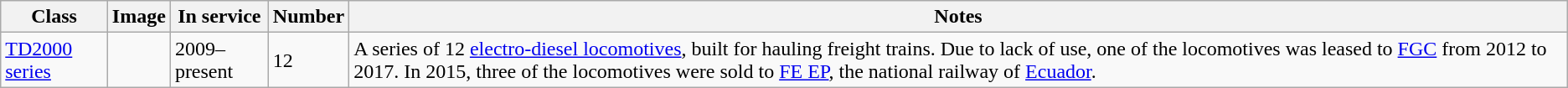<table class="wikitable" style="font-size: 100%;">
<tr>
<th>Class</th>
<th>Image</th>
<th>In service</th>
<th>Number</th>
<th>Notes</th>
</tr>
<tr>
<td><a href='#'>TD2000 series</a></td>
<td></td>
<td>2009–present</td>
<td>12</td>
<td>A series of 12 <a href='#'>electro-diesel locomotives</a>, built for hauling freight trains. Due to lack of use, one of the locomotives was leased to <a href='#'>FGC</a> from 2012 to 2017. In 2015, three of the locomotives were sold to <a href='#'>FE EP</a>, the national railway of <a href='#'>Ecuador</a>.</td>
</tr>
</table>
